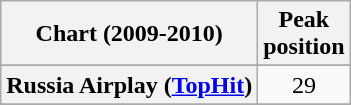<table class="wikitable plainrowheaders sortable">
<tr>
<th>Chart (2009-2010)</th>
<th>Peak<br>position</th>
</tr>
<tr>
</tr>
<tr>
</tr>
<tr>
</tr>
<tr>
</tr>
<tr>
</tr>
<tr>
</tr>
<tr>
</tr>
<tr>
</tr>
<tr>
</tr>
<tr>
</tr>
<tr>
</tr>
<tr>
</tr>
<tr>
</tr>
<tr>
</tr>
<tr>
</tr>
<tr>
</tr>
<tr>
</tr>
<tr>
</tr>
<tr>
<th scope="row">Russia Airplay (<a href='#'>TopHit</a>)</th>
<td style="text-align:center;">29</td>
</tr>
<tr>
</tr>
<tr>
</tr>
<tr>
</tr>
<tr>
</tr>
<tr>
</tr>
<tr>
</tr>
<tr>
</tr>
<tr>
</tr>
<tr>
</tr>
</table>
